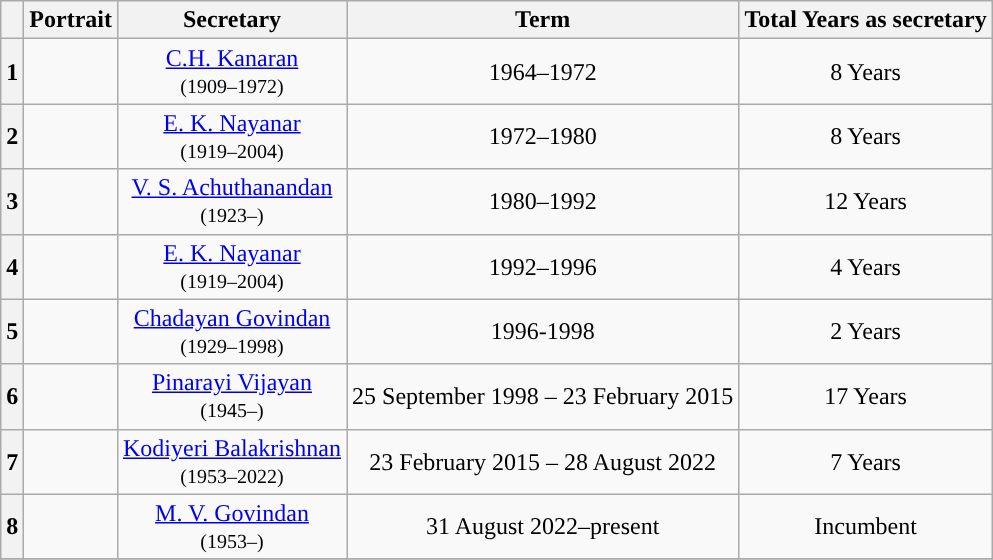<table class="wikitable sortable" style="text-align:center;">
<tr>
<th Style="background-color:"></th>
<th Style="background-color:">Portrait</th>
<th Style="background-color:">Secretary<br></th>
<th Style="background-color:">Term</th>
<th Style="background-color:">Total Years as secretary</th>
</tr>
<tr>
<th>1</th>
<td></td>
<td><a href='#'>C.H. Kanaran</a><br><small>(1909–1972)</small></td>
<td>1964–1972</td>
<td>8 Years</td>
</tr>
<tr>
<th>2</th>
<td></td>
<td><a href='#'>E. K. Nayanar</a><br><small>(1919–2004)</small></td>
<td>1972–1980</td>
<td>8 Years</td>
</tr>
<tr>
<th>3</th>
<td></td>
<td><a href='#'>V. S. Achuthanandan</a><br><small>(1923–)</small></td>
<td>1980–1992</td>
<td>12 Years</td>
</tr>
<tr>
<th>4</th>
<td></td>
<td><a href='#'>E. K. Nayanar</a><br><small>(1919–2004)</small></td>
<td>1992–1996</td>
<td>4 Years</td>
</tr>
<tr>
<th>5</th>
<td></td>
<td><a href='#'>Chadayan Govindan</a><br><small>(1929–1998)</small></td>
<td>1996-1998</td>
<td>2 Years</td>
</tr>
<tr>
<th>6</th>
<td></td>
<td><a href='#'>Pinarayi Vijayan</a><br><small>(1945–)</small></td>
<td>25 September 1998 – 23 February 2015</td>
<td>17 Years</td>
</tr>
<tr>
<th>7</th>
<td></td>
<td><a href='#'>Kodiyeri Balakrishnan</a><br><small>(1953–2022)</small></td>
<td>23 February 2015 – 28 August 2022</td>
<td>7 Years</td>
</tr>
<tr>
<th>8</th>
<td></td>
<td><a href='#'>M. V. Govindan</a><br><small>(1953–)</small></td>
<td>31 August 2022–present</td>
<td>Incumbent</td>
</tr>
<tr>
</tr>
</table>
